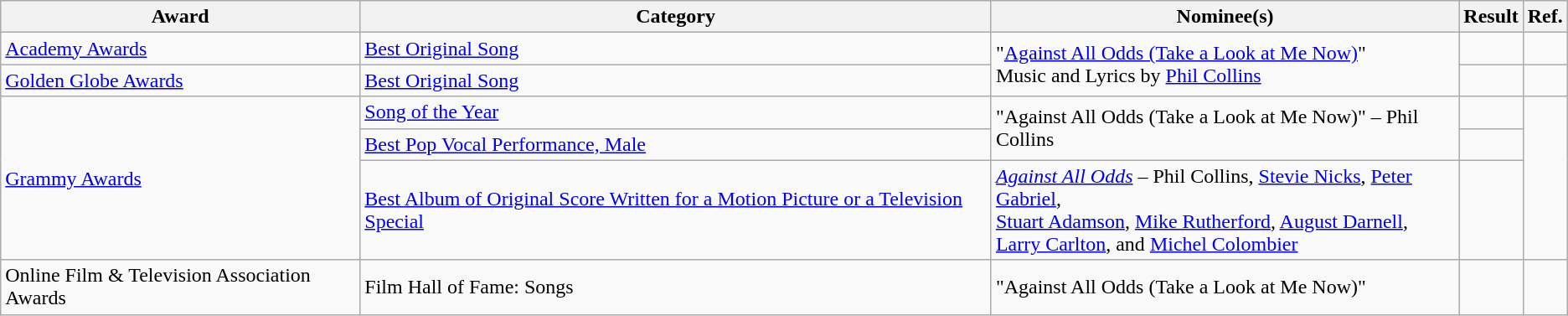<table class="wikitable plainrowheaders">
<tr>
<th>Award</th>
<th>Category</th>
<th>Nominee(s)</th>
<th>Result</th>
<th>Ref.</th>
</tr>
<tr>
<td><a href='#'>Academy Awards</a></td>
<td><a href='#'>Best Original Song</a></td>
<td rowspan="2">"<a href='#'>Against All Odds (Take a Look at Me Now)</a>" <br> Music and Lyrics by <a href='#'>Phil Collins</a></td>
<td></td>
<td align="center"></td>
</tr>
<tr>
<td><a href='#'>Golden Globe Awards</a></td>
<td><a href='#'>Best Original Song</a></td>
<td></td>
<td align="center"></td>
</tr>
<tr>
<td rowspan="3"><a href='#'>Grammy Awards</a></td>
<td><a href='#'>Song of the Year</a></td>
<td rowspan="2">"Against All Odds (Take a Look at Me Now)" – Phil Collins</td>
<td></td>
<td align="center" rowspan="3"></td>
</tr>
<tr>
<td><a href='#'>Best Pop Vocal Performance, Male</a></td>
<td></td>
</tr>
<tr>
<td><a href='#'>Best Album of Original Score Written for a Motion Picture or a Television Special</a></td>
<td><em><a href='#'>Against All Odds</a></em> – Phil Collins, <a href='#'>Stevie Nicks</a>, <a href='#'>Peter Gabriel</a>, <br> <a href='#'>Stuart Adamson</a>, <a href='#'>Mike Rutherford</a>, <a href='#'>August Darnell</a>, <br> <a href='#'>Larry Carlton</a>, and <a href='#'>Michel Colombier</a></td>
<td></td>
</tr>
<tr>
<td>Online Film & Television Association Awards</td>
<td>Film Hall of Fame: Songs</td>
<td>"Against All Odds (Take a Look at Me Now)"</td>
<td></td>
<td align="center"></td>
</tr>
</table>
